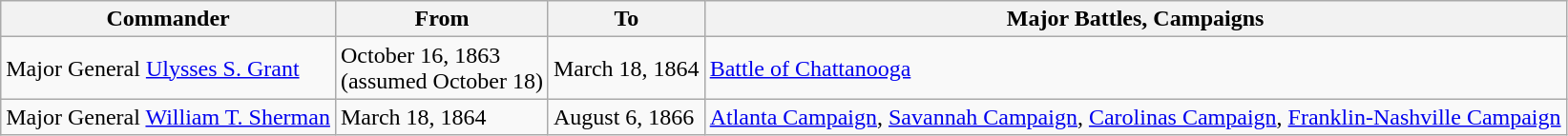<table class="wikitable">
<tr>
<th>Commander</th>
<th>From</th>
<th>To</th>
<th>Major Battles, Campaigns</th>
</tr>
<tr>
<td>Major General <a href='#'>Ulysses S. Grant</a></td>
<td>October 16, 1863<br>(assumed October 18)</td>
<td>March 18, 1864</td>
<td><a href='#'>Battle of Chattanooga</a></td>
</tr>
<tr>
<td>Major General <a href='#'>William T. Sherman</a></td>
<td>March 18, 1864</td>
<td>August 6, 1866</td>
<td><a href='#'>Atlanta Campaign</a>, <a href='#'>Savannah Campaign</a>, <a href='#'>Carolinas Campaign</a>, <a href='#'>Franklin-Nashville Campaign</a></td>
</tr>
</table>
